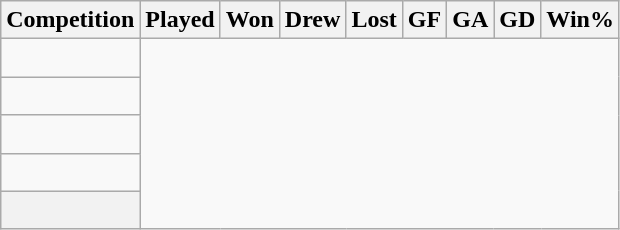<table class="wikitable sortable" style="text-align: center;">
<tr>
<th>Competition</th>
<th>Played</th>
<th>Won</th>
<th>Drew</th>
<th>Lost</th>
<th>GF</th>
<th>GA</th>
<th>GD</th>
<th>Win%</th>
</tr>
<tr>
<td align=left><br></td>
</tr>
<tr>
<td align=left><br></td>
</tr>
<tr>
<td align=left><br></td>
</tr>
<tr>
<td align=left><br></td>
</tr>
<tr class="sortbottom">
<th><br></th>
</tr>
</table>
